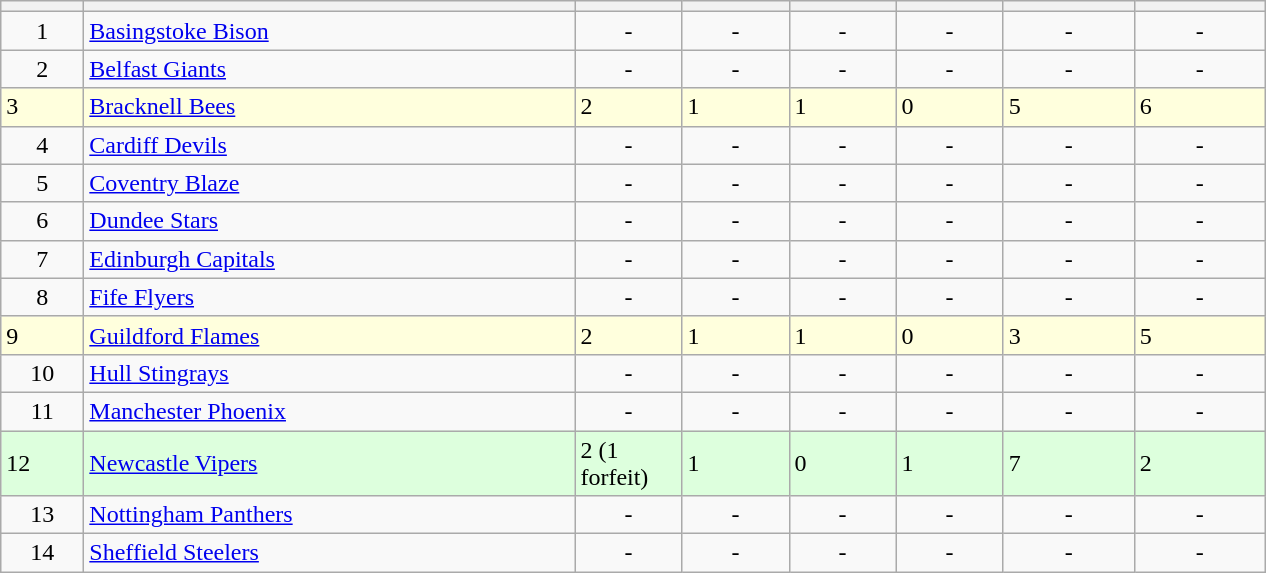<table class="wikitable sortable">
<tr>
<th style="width:3em"></th>
<th style="width:20em;" class="unsortable"></th>
<th style="width:4em;"></th>
<th style="width:4em;"></th>
<th style="width:4em;"></th>
<th style="width:4em;"></th>
<th style="width:5em;"></th>
<th style="width:5em;"></th>
</tr>
<tr style="text-align: center;" style="background: ">
<td>1</td>
<td style="text-align:left;"><a href='#'>Basingstoke Bison</a></td>
<td>-</td>
<td>-</td>
<td>-</td>
<td>-</td>
<td>-</td>
<td>-</td>
</tr>
<tr style="text-align: center;" style="background: ">
<td>2</td>
<td style="text-align:left;"><a href='#'>Belfast Giants</a></td>
<td>-</td>
<td>-</td>
<td>-</td>
<td>-</td>
<td>-</td>
<td>-</td>
</tr>
<tr bgcolor="#ffffdd">
<td>3</td>
<td style="text-align:left;"><a href='#'>Bracknell Bees</a></td>
<td>2</td>
<td>1</td>
<td>1</td>
<td>0</td>
<td>5</td>
<td>6</td>
</tr>
<tr style="text-align: center;" style="background: ">
<td>4</td>
<td style="text-align:left;"><a href='#'>Cardiff Devils</a></td>
<td>-</td>
<td>-</td>
<td>-</td>
<td>-</td>
<td>-</td>
<td>-</td>
</tr>
<tr style="text-align: center;" style="background: ">
<td>5</td>
<td style="text-align:left;"><a href='#'>Coventry Blaze</a></td>
<td>-</td>
<td>-</td>
<td>-</td>
<td>-</td>
<td>-</td>
<td>-</td>
</tr>
<tr style="text-align: center;" style="background: ">
<td>6</td>
<td style="text-align:left;"><a href='#'>Dundee Stars</a></td>
<td>-</td>
<td>-</td>
<td>-</td>
<td>-</td>
<td>-</td>
<td>-</td>
</tr>
<tr style="text-align: center;" style="background: ">
<td>7</td>
<td style="text-align:left;"><a href='#'>Edinburgh Capitals</a></td>
<td>-</td>
<td>-</td>
<td>-</td>
<td>-</td>
<td>-</td>
<td>-</td>
</tr>
<tr style="text-align: center;" style="background: ">
<td>8</td>
<td style="text-align:left;"><a href='#'>Fife Flyers</a></td>
<td>-</td>
<td>-</td>
<td>-</td>
<td>-</td>
<td>-</td>
<td>-</td>
</tr>
<tr bgcolor="#ffffdd">
<td>9</td>
<td style="text-align:left;"><a href='#'>Guildford Flames</a></td>
<td>2</td>
<td>1</td>
<td>1</td>
<td>0</td>
<td>3</td>
<td>5</td>
</tr>
<tr style="text-align: center;" style="background: ">
<td>10</td>
<td style="text-align:left;"><a href='#'>Hull Stingrays</a></td>
<td>-</td>
<td>-</td>
<td>-</td>
<td>-</td>
<td>-</td>
<td>-</td>
</tr>
<tr style="text-align: center;" style="background: ">
<td>11</td>
<td style="text-align:left;"><a href='#'>Manchester Phoenix</a></td>
<td>-</td>
<td>-</td>
<td>-</td>
<td>-</td>
<td>-</td>
<td>-</td>
</tr>
<tr style="background: #ddffdd;">
<td>12</td>
<td style="text-align:left;"><a href='#'>Newcastle Vipers</a></td>
<td>2 (1 forfeit)</td>
<td>1</td>
<td>0</td>
<td>1</td>
<td>7</td>
<td>2</td>
</tr>
<tr style="text-align: center;" style="background: ">
<td>13</td>
<td style="text-align:left;"><a href='#'>Nottingham Panthers</a></td>
<td>-</td>
<td>-</td>
<td>-</td>
<td>-</td>
<td>-</td>
<td>-</td>
</tr>
<tr style="text-align: center;" style="background: ">
<td>14</td>
<td style="text-align:left;"><a href='#'>Sheffield Steelers</a></td>
<td>-</td>
<td>-</td>
<td>-</td>
<td>-</td>
<td>-</td>
<td>-</td>
</tr>
</table>
